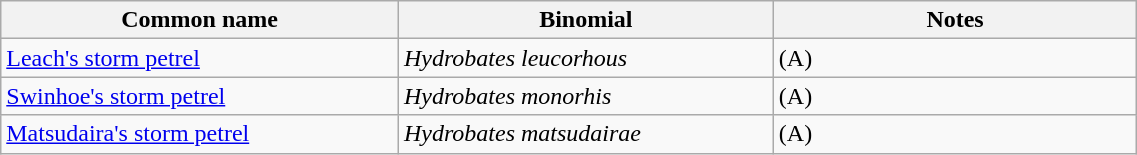<table style="width:60%;" class="wikitable">
<tr>
<th width=35%>Common name</th>
<th width=33%>Binomial</th>
<th width=32%>Notes</th>
</tr>
<tr>
<td><a href='#'>Leach's storm petrel</a></td>
<td><em>Hydrobates leucorhous</em></td>
<td>(A)</td>
</tr>
<tr>
<td><a href='#'>Swinhoe's storm petrel</a></td>
<td><em>Hydrobates monorhis</em></td>
<td>(A)</td>
</tr>
<tr>
<td><a href='#'>Matsudaira's storm petrel</a></td>
<td><em>Hydrobates matsudairae</em></td>
<td>(A)</td>
</tr>
</table>
